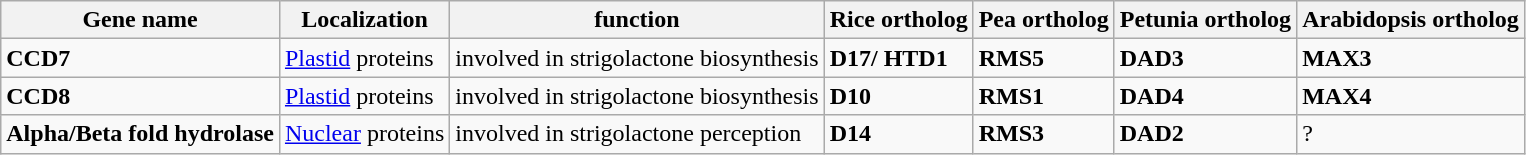<table class="wikitable">
<tr>
<th>Gene name</th>
<th>Localization</th>
<th>function</th>
<th>Rice ortholog</th>
<th>Pea ortholog</th>
<th>Petunia ortholog</th>
<th>Arabidopsis ortholog</th>
</tr>
<tr>
<td><strong>CCD7</strong></td>
<td><a href='#'>Plastid</a> proteins</td>
<td>involved in strigolactone  biosynthesis</td>
<td><strong>D17/ HTD1</strong></td>
<td><strong>RMS5</strong></td>
<td><strong>DAD3</strong></td>
<td><strong>MAX3</strong></td>
</tr>
<tr>
<td><strong>CCD8</strong></td>
<td><a href='#'>Plastid</a> proteins</td>
<td>involved in strigolactone  biosynthesis</td>
<td><strong>D10</strong></td>
<td><strong>RMS1</strong></td>
<td><strong>DAD4</strong></td>
<td><strong>MAX4</strong></td>
</tr>
<tr>
<td><strong>Alpha/Beta fold hydrolase</strong></td>
<td><a href='#'>Nuclear</a> proteins</td>
<td>involved in strigolactone perception</td>
<td><strong>D14</strong></td>
<td><strong>RMS3</strong></td>
<td><strong>DAD2</strong></td>
<td>?</td>
</tr>
</table>
